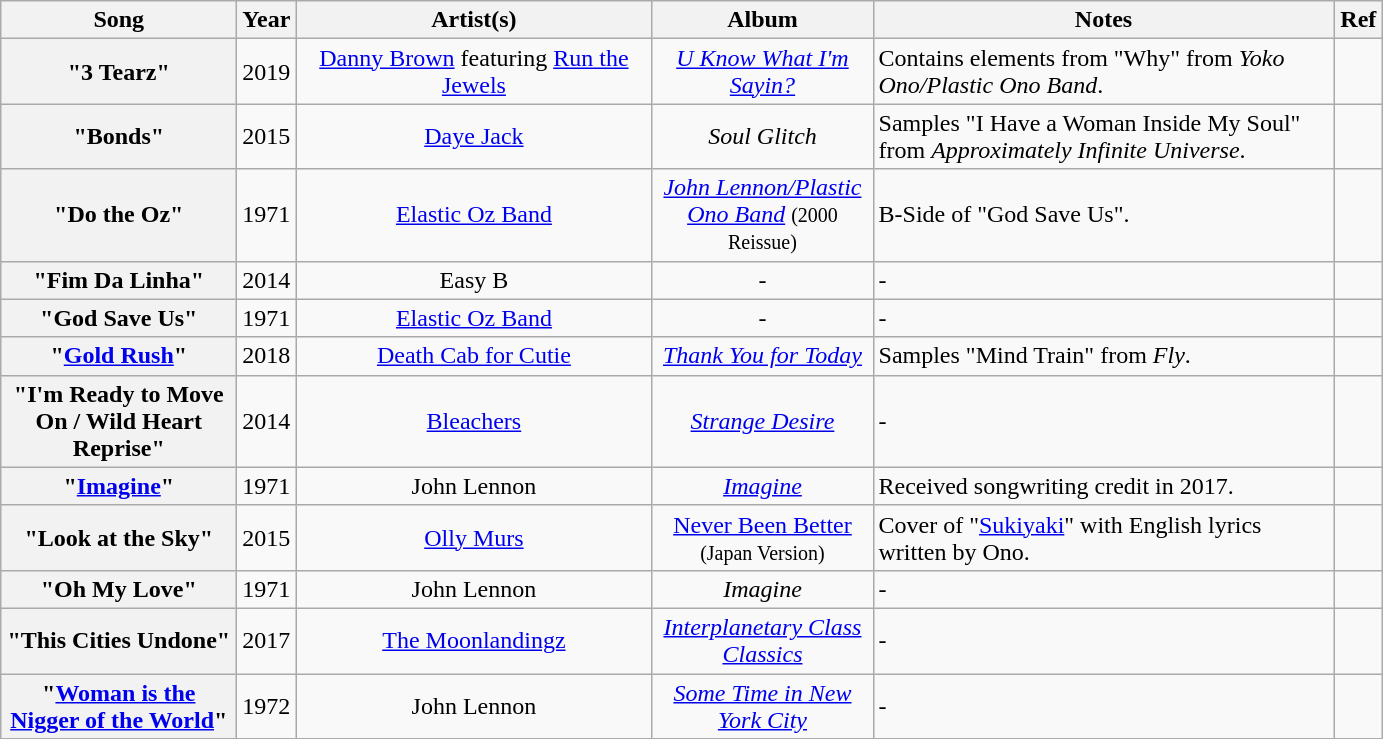<table class="wikitable sortable plainrowheaders">
<tr>
<th style="width:150px;">Song</th>
<th style="width:25px;">Year</th>
<th style="width:230px;">Artist(s)</th>
<th style="width:140px;">Album</th>
<th style="width:300px;">Notes</th>
<th style="width:25px;">Ref</th>
</tr>
<tr>
<th scope="row">"3 Tearz"</th>
<td align="center">2019</td>
<td align="center"><a href='#'>Danny Brown</a> featuring <a href='#'>Run the Jewels</a></td>
<td align="center"><em><a href='#'>U Know What I'm Sayin?</a></em></td>
<td>Contains elements from "Why" from <em>Yoko Ono/Plastic Ono Band</em>.</td>
<td></td>
</tr>
<tr>
<th scope="row">"Bonds"</th>
<td align="center">2015</td>
<td align="center"><a href='#'>Daye Jack</a></td>
<td align="center"><em>Soul Glitch</em></td>
<td>Samples "I Have a Woman Inside My Soul" from <em>Approximately Infinite Universe</em>.</td>
<td></td>
</tr>
<tr>
<th scope="row">"Do the Oz"</th>
<td align="center">1971</td>
<td align="center"><a href='#'>Elastic Oz Band</a></td>
<td align="center"><em><a href='#'>John Lennon/Plastic Ono Band</a></em> <small>(2000 Reissue)</small></td>
<td>B-Side of "God Save Us".</td>
<td></td>
</tr>
<tr>
<th scope="row">"Fim Da Linha"</th>
<td align="center">2014</td>
<td align="center">Easy B</td>
<td align="center">-</td>
<td>-</td>
<td></td>
</tr>
<tr>
<th scope="row">"God Save Us"</th>
<td align="center">1971</td>
<td align="center"><a href='#'>Elastic Oz Band</a></td>
<td align="center">-</td>
<td>-</td>
<td></td>
</tr>
<tr>
<th scope="row">"<a href='#'>Gold Rush</a>"</th>
<td align="center">2018</td>
<td align="center"><a href='#'>Death Cab for Cutie</a></td>
<td align="center"><em><a href='#'>Thank You for Today</a></em></td>
<td>Samples "Mind Train" from <em>Fly</em>.</td>
<td></td>
</tr>
<tr>
<th scope="row">"I'm Ready to Move On / Wild Heart Reprise"</th>
<td align="center">2014</td>
<td align="center"><a href='#'>Bleachers</a></td>
<td align="center"><em><a href='#'>Strange Desire</a></em></td>
<td>-</td>
<td></td>
</tr>
<tr>
<th scope="row">"<a href='#'>Imagine</a>"</th>
<td align="center">1971</td>
<td align="center">John Lennon</td>
<td align="center"><em><a href='#'>Imagine</a></em></td>
<td>Received songwriting credit in 2017.</td>
<td></td>
</tr>
<tr>
<th scope="row">"Look at the Sky"</th>
<td align="center">2015</td>
<td align="center"><a href='#'>Olly Murs</a></td>
<td align="center"><a href='#'>Never Been Better</a> <small>(Japan Version)</small></td>
<td>Cover of "<a href='#'>Sukiyaki</a>" with English lyrics written by Ono.</td>
<td></td>
</tr>
<tr>
<th scope="row">"Oh My Love"</th>
<td align="center">1971</td>
<td align="center">John Lennon</td>
<td align="center"><em>Imagine</em></td>
<td>-</td>
<td></td>
</tr>
<tr>
<th scope="row">"This Cities Undone"</th>
<td align="center">2017</td>
<td align="center"><a href='#'>The Moonlandingz</a></td>
<td align="center"><em><a href='#'>Interplanetary Class Classics</a></em></td>
<td>-</td>
<td></td>
</tr>
<tr>
<th scope="row">"<a href='#'>Woman is the Nigger of the World</a>"</th>
<td align="center">1972</td>
<td align="center">John Lennon</td>
<td align="center"><em><a href='#'>Some Time in New York City</a></em></td>
<td>-</td>
<td></td>
</tr>
</table>
